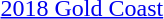<table>
<tr>
<td><a href='#'>2018 Gold Coast</a><br></td>
<td></td>
<td></td>
<td></td>
</tr>
</table>
